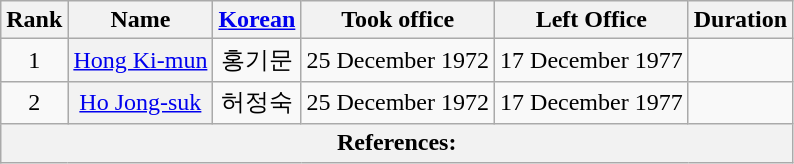<table class="wikitable sortable" style=text-align:center>
<tr>
<th>Rank</th>
<th>Name</th>
<th class="unsortable"><a href='#'>Korean</a></th>
<th>Took office</th>
<th>Left Office</th>
<th>Duration</th>
</tr>
<tr>
<td>1</td>
<th scope="row" style="font-weight:normal;"><a href='#'>Hong Ki-mun</a></th>
<td>홍기문</td>
<td>25 December 1972</td>
<td>17 December 1977</td>
<td></td>
</tr>
<tr>
<td>2</td>
<th scope="row" style="font-weight:normal;"><a href='#'>Ho Jong-suk</a></th>
<td>허정숙</td>
<td>25 December 1972</td>
<td>17 December 1977</td>
<td></td>
</tr>
<tr class=sortbottom>
<th colspan="6" unsortable><strong>References:</strong><br></th>
</tr>
</table>
